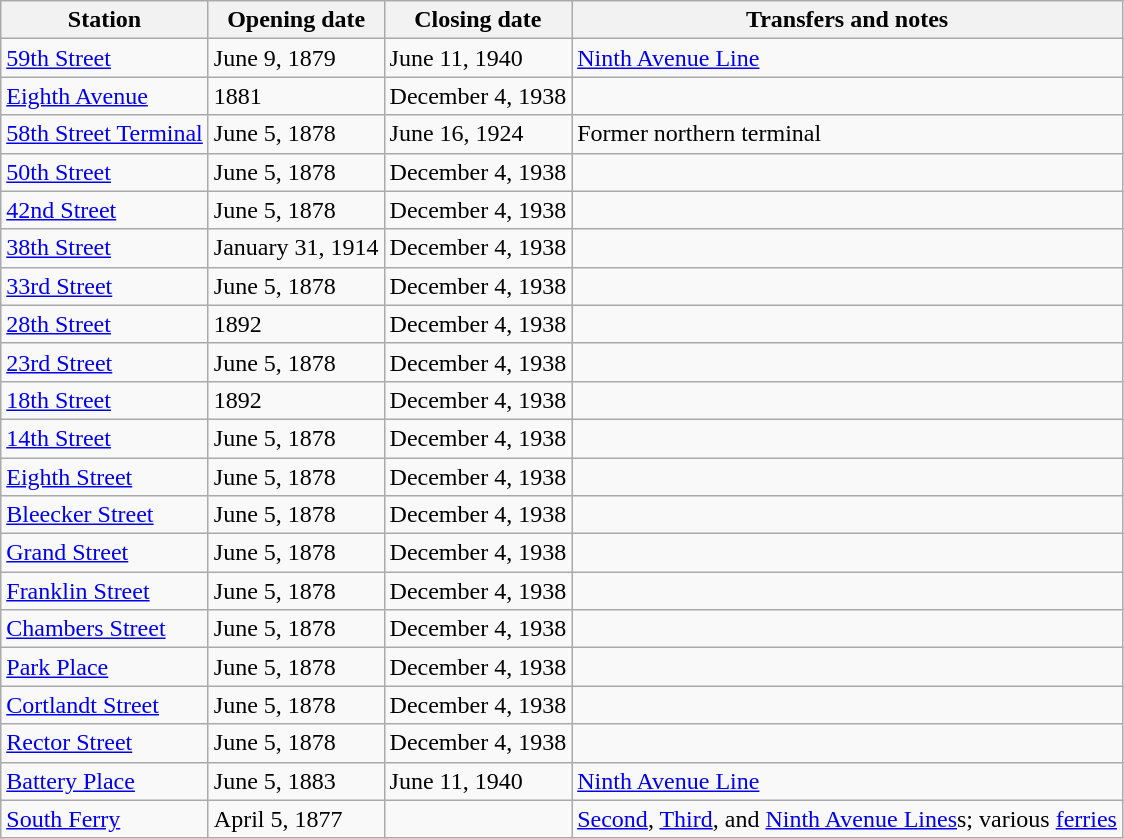<table class="wikitable">
<tr>
<th>Station</th>
<th>Opening date</th>
<th>Closing date</th>
<th>Transfers and notes</th>
</tr>
<tr>
<td><a href='#'>59th Street</a></td>
<td>June 9, 1879</td>
<td>June 11, 1940</td>
<td><a href='#'>Ninth Avenue Line</a></td>
</tr>
<tr>
<td><a href='#'>Eighth Avenue</a></td>
<td>1881</td>
<td>December 4, 1938</td>
<td></td>
</tr>
<tr>
<td><a href='#'>58th Street Terminal</a></td>
<td>June 5, 1878</td>
<td>June 16, 1924</td>
<td>Former northern terminal</td>
</tr>
<tr>
<td><a href='#'>50th Street</a></td>
<td>June 5, 1878</td>
<td>December 4, 1938</td>
<td></td>
</tr>
<tr>
<td><a href='#'>42nd Street</a></td>
<td>June 5, 1878</td>
<td>December 4, 1938</td>
<td></td>
</tr>
<tr>
<td><a href='#'>38th Street</a></td>
<td>January 31, 1914</td>
<td>December 4, 1938</td>
<td></td>
</tr>
<tr>
<td><a href='#'>33rd Street</a></td>
<td>June 5, 1878</td>
<td>December 4, 1938</td>
<td></td>
</tr>
<tr>
<td><a href='#'>28th Street</a></td>
<td>1892</td>
<td>December 4, 1938</td>
<td></td>
</tr>
<tr>
<td><a href='#'>23rd Street</a></td>
<td>June 5, 1878</td>
<td>December 4, 1938</td>
<td></td>
</tr>
<tr>
<td><a href='#'>18th Street</a></td>
<td>1892</td>
<td>December 4, 1938</td>
<td></td>
</tr>
<tr>
<td><a href='#'>14th Street</a></td>
<td>June 5, 1878</td>
<td>December 4, 1938</td>
<td></td>
</tr>
<tr>
<td><a href='#'>Eighth Street</a></td>
<td>June 5, 1878</td>
<td>December 4, 1938</td>
<td></td>
</tr>
<tr>
<td><a href='#'>Bleecker Street</a></td>
<td>June 5, 1878</td>
<td>December 4, 1938</td>
<td></td>
</tr>
<tr>
<td><a href='#'>Grand Street</a></td>
<td>June 5, 1878</td>
<td>December 4, 1938</td>
<td></td>
</tr>
<tr>
<td><a href='#'>Franklin Street</a></td>
<td>June 5, 1878</td>
<td>December 4, 1938</td>
<td></td>
</tr>
<tr>
<td><a href='#'>Chambers Street</a></td>
<td>June 5, 1878</td>
<td>December 4, 1938</td>
<td></td>
</tr>
<tr>
<td><a href='#'>Park Place</a></td>
<td>June 5, 1878</td>
<td>December 4, 1938</td>
<td></td>
</tr>
<tr>
<td><a href='#'>Cortlandt Street</a></td>
<td>June 5, 1878</td>
<td>December 4, 1938</td>
<td></td>
</tr>
<tr>
<td><a href='#'>Rector Street</a></td>
<td>June 5, 1878</td>
<td>December 4, 1938</td>
<td></td>
</tr>
<tr>
<td><a href='#'>Battery Place</a></td>
<td>June 5, 1883</td>
<td>June 11, 1940</td>
<td><a href='#'>Ninth Avenue Line</a></td>
</tr>
<tr>
<td><a href='#'>South Ferry</a></td>
<td>April 5, 1877</td>
<td></td>
<td><a href='#'>Second</a>, <a href='#'>Third</a>, and <a href='#'>Ninth Avenue Lines</a>s; various <a href='#'>ferries</a></td>
</tr>
</table>
